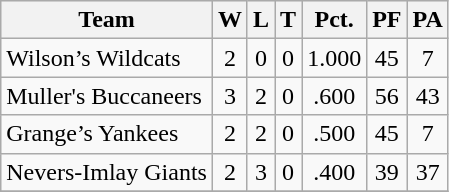<table class="wikitable">
<tr bgcolor="#efefef">
<th>Team</th>
<th>W</th>
<th>L</th>
<th>T</th>
<th>Pct.</th>
<th>PF</th>
<th>PA</th>
</tr>
<tr align="center">
<td align="left">Wilson’s Wildcats</td>
<td>2</td>
<td>0</td>
<td>0</td>
<td>1.000</td>
<td>45</td>
<td>7</td>
</tr>
<tr align="center">
<td align="left">Muller's Buccaneers</td>
<td>3</td>
<td>2</td>
<td>0</td>
<td>.600</td>
<td>56</td>
<td>43</td>
</tr>
<tr align="center">
<td align="left">Grange’s Yankees</td>
<td>2</td>
<td>2</td>
<td>0</td>
<td>.500</td>
<td>45</td>
<td>7</td>
</tr>
<tr align="center">
<td align="left">Nevers-Imlay Giants</td>
<td>2</td>
<td>3</td>
<td>0</td>
<td>.400</td>
<td>39</td>
<td>37</td>
</tr>
<tr align="center">
</tr>
</table>
